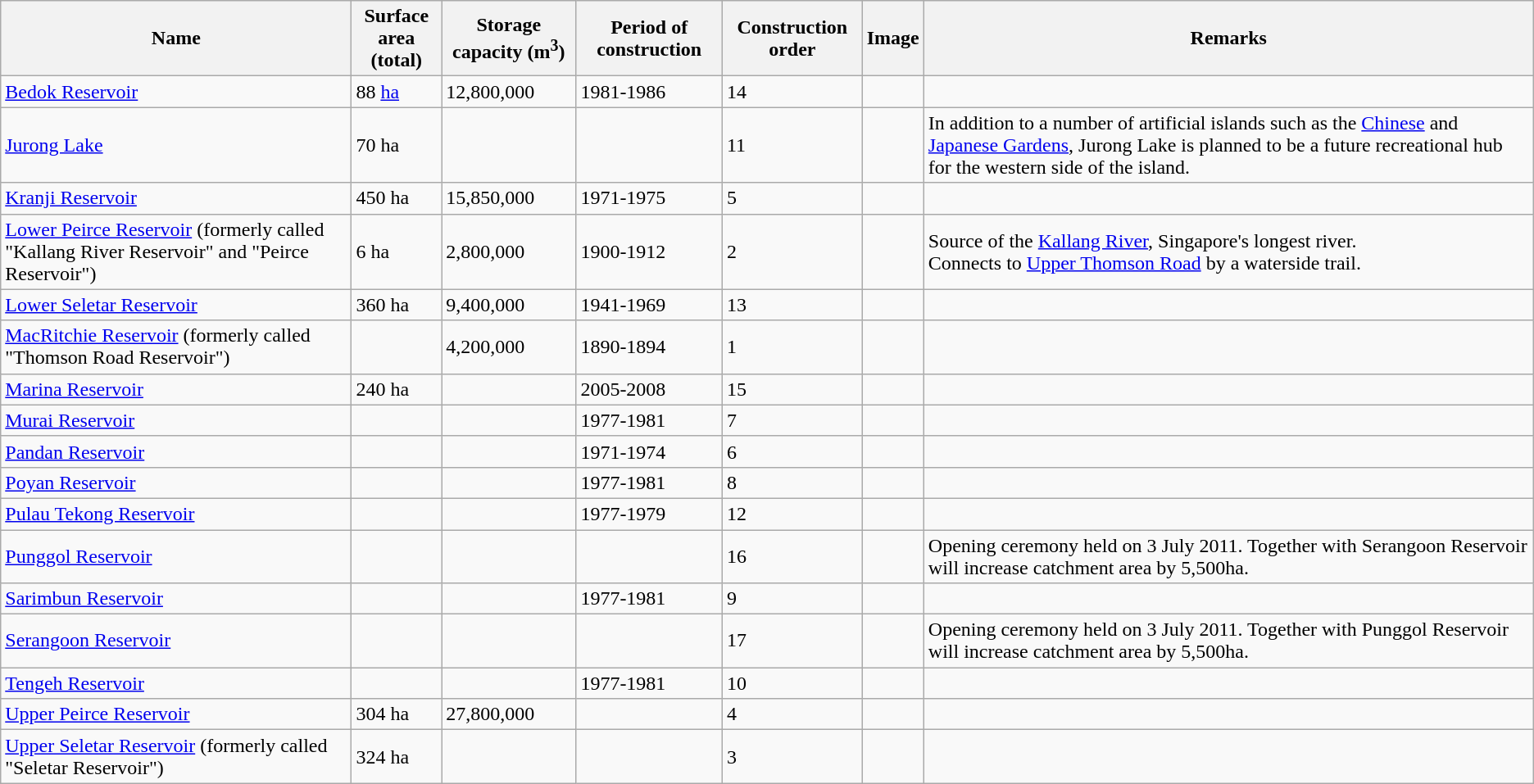<table class="wikitable sortable">
<tr>
<th>Name</th>
<th>Surface area<br>(total)</th>
<th>Storage capacity (m<sup>3</sup>)</th>
<th>Period of construction</th>
<th>Construction order</th>
<th>Image</th>
<th>Remarks</th>
</tr>
<tr>
<td><a href='#'>Bedok Reservoir</a></td>
<td>88 <a href='#'>ha</a></td>
<td>12,800,000</td>
<td>1981-1986</td>
<td>14</td>
<td></td>
<td></td>
</tr>
<tr>
<td><a href='#'>Jurong Lake</a></td>
<td>70 ha</td>
<td></td>
<td></td>
<td>11</td>
<td></td>
<td>In addition to a number of artificial islands such as the <a href='#'>Chinese</a> and <a href='#'>Japanese Gardens</a>, Jurong Lake is planned to be a future recreational hub for the western side of the island.</td>
</tr>
<tr>
<td><a href='#'>Kranji Reservoir</a></td>
<td>450 ha</td>
<td>15,850,000</td>
<td>1971-1975</td>
<td>5</td>
<td></td>
<td></td>
</tr>
<tr>
<td><a href='#'>Lower Peirce Reservoir</a> (formerly called "Kallang River Reservoir" and "Peirce Reservoir")</td>
<td>6 ha</td>
<td>2,800,000</td>
<td>1900-1912</td>
<td>2</td>
<td></td>
<td>Source of the <a href='#'>Kallang River</a>, Singapore's longest river.<br> Connects to <a href='#'>Upper Thomson Road</a> by a waterside trail.</td>
</tr>
<tr>
<td><a href='#'>Lower Seletar Reservoir</a></td>
<td>360 ha</td>
<td>9,400,000</td>
<td>1941-1969</td>
<td>13</td>
<td></td>
<td></td>
</tr>
<tr>
<td><a href='#'>MacRitchie Reservoir</a> (formerly called "Thomson Road Reservoir")</td>
<td></td>
<td>4,200,000</td>
<td>1890-1894</td>
<td>1</td>
<td></td>
<td></td>
</tr>
<tr>
<td><a href='#'>Marina Reservoir</a></td>
<td>240 ha</td>
<td></td>
<td>2005-2008</td>
<td>15</td>
<td></td>
<td></td>
</tr>
<tr>
<td><a href='#'>Murai Reservoir</a></td>
<td></td>
<td></td>
<td>1977-1981</td>
<td>7</td>
<td></td>
<td></td>
</tr>
<tr>
<td><a href='#'>Pandan Reservoir</a></td>
<td></td>
<td></td>
<td>1971-1974</td>
<td>6</td>
<td></td>
<td></td>
</tr>
<tr>
<td><a href='#'>Poyan Reservoir</a></td>
<td></td>
<td></td>
<td>1977-1981</td>
<td>8</td>
<td></td>
<td></td>
</tr>
<tr>
<td><a href='#'>Pulau Tekong Reservoir</a></td>
<td></td>
<td></td>
<td>1977-1979</td>
<td>12</td>
<td></td>
<td></td>
</tr>
<tr>
<td><a href='#'>Punggol Reservoir</a></td>
<td></td>
<td></td>
<td></td>
<td>16</td>
<td></td>
<td>Opening ceremony held on 3 July 2011. Together with Serangoon Reservoir will increase catchment area by 5,500ha.</td>
</tr>
<tr>
<td><a href='#'>Sarimbun Reservoir</a></td>
<td></td>
<td></td>
<td>1977-1981</td>
<td>9</td>
<td></td>
<td></td>
</tr>
<tr>
<td><a href='#'>Serangoon Reservoir</a></td>
<td></td>
<td></td>
<td></td>
<td>17</td>
<td></td>
<td>Opening ceremony held on 3 July 2011. Together with Punggol Reservoir will increase catchment area by 5,500ha.</td>
</tr>
<tr>
<td><a href='#'>Tengeh Reservoir</a></td>
<td></td>
<td></td>
<td>1977-1981</td>
<td>10</td>
<td></td>
<td></td>
</tr>
<tr>
<td><a href='#'>Upper Peirce Reservoir</a></td>
<td>304 ha</td>
<td>27,800,000</td>
<td></td>
<td>4</td>
<td></td>
<td></td>
</tr>
<tr>
<td><a href='#'>Upper Seletar Reservoir</a> (formerly called "Seletar Reservoir")</td>
<td>324 ha</td>
<td></td>
<td></td>
<td>3</td>
<td></td>
<td></td>
</tr>
</table>
